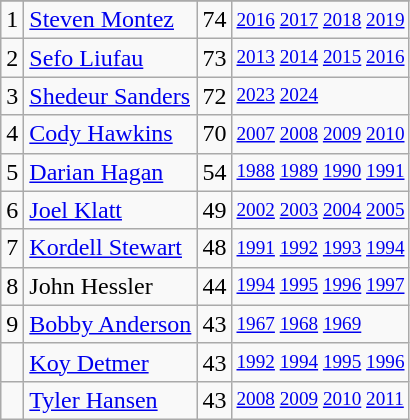<table class="wikitable">
<tr>
</tr>
<tr>
<td>1</td>
<td><a href='#'>Steven Montez</a></td>
<td><abbr>74</abbr></td>
<td style="font-size:80%;"><a href='#'>2016</a> <a href='#'>2017</a> <a href='#'>2018</a> <a href='#'>2019</a></td>
</tr>
<tr>
<td>2</td>
<td><a href='#'>Sefo Liufau</a></td>
<td><abbr>73</abbr></td>
<td style="font-size:80%;"><a href='#'>2013</a> <a href='#'>2014</a> <a href='#'>2015</a> <a href='#'>2016</a></td>
</tr>
<tr>
<td>3</td>
<td><a href='#'>Shedeur Sanders</a></td>
<td><abbr>72</abbr></td>
<td style="font-size:80%;"><a href='#'>2023</a> <a href='#'>2024</a></td>
</tr>
<tr>
<td>4</td>
<td><a href='#'>Cody Hawkins</a></td>
<td><abbr>70</abbr></td>
<td style="font-size:80%;"><a href='#'>2007</a> <a href='#'>2008</a> <a href='#'>2009</a> <a href='#'>2010</a></td>
</tr>
<tr>
<td>5</td>
<td><a href='#'>Darian Hagan</a></td>
<td><abbr>54</abbr></td>
<td style="font-size:80%;"><a href='#'>1988</a> <a href='#'>1989</a> <a href='#'>1990</a> <a href='#'>1991</a></td>
</tr>
<tr>
<td>6</td>
<td><a href='#'>Joel Klatt</a></td>
<td><abbr>49</abbr></td>
<td style="font-size:80%;"><a href='#'>2002</a> <a href='#'>2003</a> <a href='#'>2004</a> <a href='#'>2005</a></td>
</tr>
<tr>
<td>7</td>
<td><a href='#'>Kordell Stewart</a></td>
<td><abbr>48</abbr></td>
<td style="font-size:80%;"><a href='#'>1991</a> <a href='#'>1992</a> <a href='#'>1993</a> <a href='#'>1994</a></td>
</tr>
<tr>
<td>8</td>
<td>John Hessler</td>
<td><abbr>44</abbr></td>
<td style="font-size:80%;"><a href='#'>1994</a> <a href='#'>1995</a> <a href='#'>1996</a> <a href='#'>1997</a></td>
</tr>
<tr>
<td>9</td>
<td><a href='#'>Bobby Anderson</a></td>
<td><abbr>43</abbr></td>
<td style="font-size:80%;"><a href='#'>1967</a> <a href='#'>1968</a> <a href='#'>1969</a></td>
</tr>
<tr>
<td></td>
<td><a href='#'>Koy Detmer</a></td>
<td><abbr>43</abbr></td>
<td style="font-size:80%;"><a href='#'>1992</a> <a href='#'>1994</a> <a href='#'>1995</a> <a href='#'>1996</a></td>
</tr>
<tr>
<td></td>
<td><a href='#'>Tyler Hansen</a></td>
<td><abbr>43</abbr></td>
<td style="font-size:80%;"><a href='#'>2008</a> <a href='#'>2009</a> <a href='#'>2010</a> <a href='#'>2011</a></td>
</tr>
</table>
